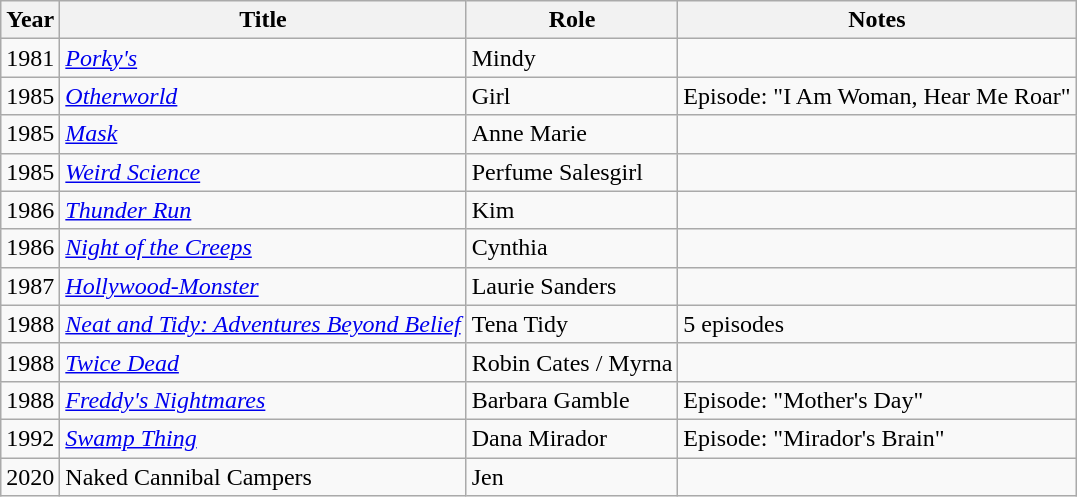<table class=wikitable>
<tr>
<th>Year</th>
<th>Title</th>
<th>Role</th>
<th>Notes</th>
</tr>
<tr>
<td>1981</td>
<td><em><a href='#'>Porky's</a></em></td>
<td>Mindy</td>
<td></td>
</tr>
<tr>
<td>1985</td>
<td><em><a href='#'>Otherworld</a></em></td>
<td>Girl</td>
<td>Episode: "I Am Woman, Hear Me Roar"</td>
</tr>
<tr>
<td>1985</td>
<td><em><a href='#'>Mask</a></em></td>
<td>Anne Marie</td>
<td></td>
</tr>
<tr>
<td>1985</td>
<td><em><a href='#'>Weird Science</a></em></td>
<td>Perfume Salesgirl</td>
<td></td>
</tr>
<tr>
<td>1986</td>
<td><em><a href='#'>Thunder Run</a></em></td>
<td>Kim</td>
<td></td>
</tr>
<tr>
<td>1986</td>
<td><em><a href='#'>Night of the Creeps</a></em></td>
<td>Cynthia</td>
<td></td>
</tr>
<tr>
<td>1987</td>
<td><em><a href='#'>Hollywood-Monster</a></em></td>
<td>Laurie Sanders</td>
<td></td>
</tr>
<tr>
<td>1988</td>
<td><em><a href='#'>Neat and Tidy: Adventures Beyond Belief</a></em></td>
<td>Tena Tidy</td>
<td>5 episodes</td>
</tr>
<tr>
<td>1988</td>
<td><em><a href='#'>Twice Dead</a></em></td>
<td>Robin Cates / Myrna</td>
<td></td>
</tr>
<tr>
<td>1988</td>
<td><em><a href='#'>Freddy's Nightmares</a></em></td>
<td>Barbara Gamble</td>
<td>Episode: "Mother's Day"</td>
</tr>
<tr>
<td>1992</td>
<td><em><a href='#'>Swamp Thing</a></em></td>
<td>Dana Mirador</td>
<td>Episode: "Mirador's Brain"</td>
</tr>
<tr>
<td>2020</td>
<td>Naked Cannibal Campers</td>
<td>Jen</td>
<td></td>
</tr>
</table>
